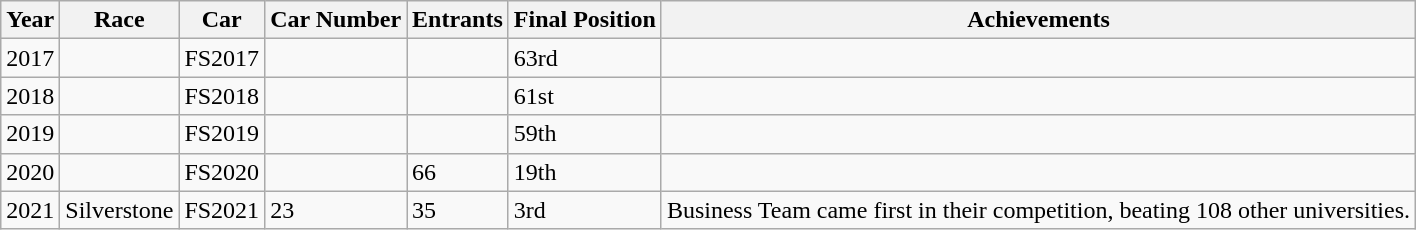<table class="wikitable">
<tr>
<th><strong>Year</strong></th>
<th><strong>Race</strong></th>
<th><strong>Car</strong></th>
<th><strong>Car Number</strong></th>
<th><strong>Entrants</strong></th>
<th><strong>Final Position</strong></th>
<th><strong>Achievements</strong></th>
</tr>
<tr>
<td>2017</td>
<td></td>
<td>FS2017</td>
<td></td>
<td></td>
<td>63rd</td>
<td></td>
</tr>
<tr>
<td>2018</td>
<td></td>
<td>FS2018</td>
<td></td>
<td></td>
<td>61st</td>
<td></td>
</tr>
<tr>
<td>2019</td>
<td></td>
<td>FS2019</td>
<td></td>
<td></td>
<td>59th</td>
<td></td>
</tr>
<tr>
<td>2020</td>
<td></td>
<td>FS2020</td>
<td></td>
<td>66</td>
<td>19th</td>
<td></td>
</tr>
<tr>
<td>2021</td>
<td>Silverstone</td>
<td>FS2021</td>
<td>23</td>
<td>35</td>
<td>3rd</td>
<td>Business Team came first in their competition, beating 108 other universities.</td>
</tr>
</table>
